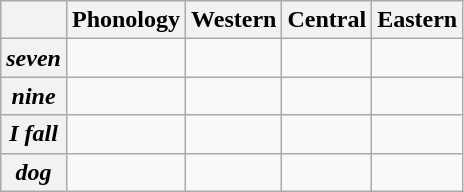<table class="wikitable" style="text-align:left;">
<tr>
<th> </th>
<th>Phonology</th>
<th>Western</th>
<th>Central</th>
<th>Eastern</th>
</tr>
<tr>
<th><em>seven</em></th>
<td></td>
<td></td>
<td></td>
<td></td>
</tr>
<tr>
<th><em>nine</em></th>
<td></td>
<td></td>
<td></td>
<td></td>
</tr>
<tr>
<th><em>I fall</em></th>
<td></td>
<td></td>
<td></td>
<td></td>
</tr>
<tr>
<th><em>dog</em></th>
<td></td>
<td></td>
<td></td>
<td></td>
</tr>
</table>
